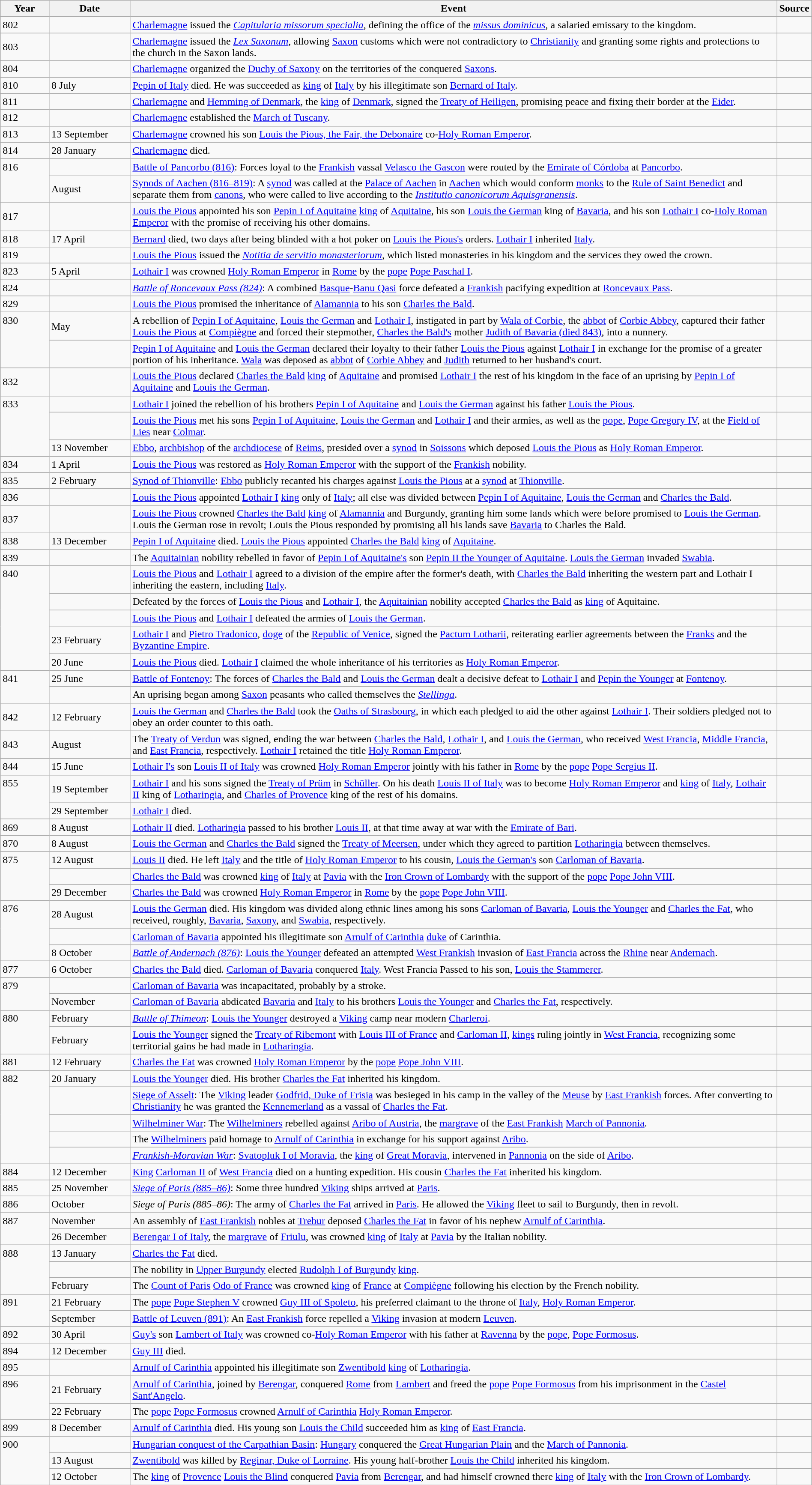<table class="wikitable" width="100%">
<tr>
<th style="width:6%">Year</th>
<th style="width:10%">Date</th>
<th>Event</th>
<th>Source</th>
</tr>
<tr>
<td>802</td>
<td></td>
<td><a href='#'>Charlemagne</a> issued the <em><a href='#'>Capitularia missorum specialia</a></em>, defining the office of the <em><a href='#'>missus dominicus</a></em>, a salaried emissary to the kingdom.</td>
<td></td>
</tr>
<tr>
<td>803</td>
<td></td>
<td><a href='#'>Charlemagne</a> issued the <em><a href='#'>Lex Saxonum</a></em>, allowing <a href='#'>Saxon</a> customs which were not contradictory to <a href='#'>Christianity</a> and granting some rights and protections to the church in the Saxon lands.</td>
<td></td>
</tr>
<tr>
<td>804</td>
<td></td>
<td><a href='#'>Charlemagne</a> organized the <a href='#'>Duchy of Saxony</a> on the territories of the conquered <a href='#'>Saxons</a>.</td>
<td></td>
</tr>
<tr>
<td>810</td>
<td>8 July</td>
<td><a href='#'>Pepin of Italy</a> died.  He was succeeded as <a href='#'>king</a> of <a href='#'>Italy</a> by his illegitimate son <a href='#'>Bernard of Italy</a>.</td>
<td></td>
</tr>
<tr>
<td>811</td>
<td></td>
<td><a href='#'>Charlemagne</a> and <a href='#'>Hemming of Denmark</a>, the <a href='#'>king</a> of <a href='#'>Denmark</a>, signed the <a href='#'>Treaty of Heiligen</a>, promising peace and fixing their border at the <a href='#'>Eider</a>.</td>
<td></td>
</tr>
<tr>
<td>812</td>
<td></td>
<td><a href='#'>Charlemagne</a> established the <a href='#'>March of Tuscany</a>.</td>
<td></td>
</tr>
<tr>
<td>813</td>
<td>13 September</td>
<td><a href='#'>Charlemagne</a> crowned his son <a href='#'>Louis the Pious, the Fair, the Debonaire</a> co-<a href='#'>Holy Roman Emperor</a>.</td>
<td></td>
</tr>
<tr>
<td>814</td>
<td>28 January</td>
<td><a href='#'>Charlemagne</a> died.</td>
<td></td>
</tr>
<tr>
<td rowspan="2" valign="top">816</td>
<td></td>
<td><a href='#'>Battle of Pancorbo (816)</a>: Forces loyal to the <a href='#'>Frankish</a> vassal <a href='#'>Velasco the Gascon</a> were routed by the <a href='#'>Emirate of Córdoba</a> at <a href='#'>Pancorbo</a>.</td>
<td></td>
</tr>
<tr>
<td>August</td>
<td><a href='#'>Synods of Aachen (816–819)</a>: A <a href='#'>synod</a> was called at the <a href='#'>Palace of Aachen</a> in <a href='#'>Aachen</a> which would conform <a href='#'>monks</a> to the <a href='#'>Rule of Saint Benedict</a> and separate them from <a href='#'>canons</a>, who were called to live according to the <em><a href='#'>Institutio canonicorum Aquisgranensis</a></em>.</td>
<td></td>
</tr>
<tr>
<td>817</td>
<td></td>
<td><a href='#'>Louis the Pious</a> appointed his son <a href='#'>Pepin I of Aquitaine</a> <a href='#'>king</a> of <a href='#'>Aquitaine</a>, his son <a href='#'>Louis the German</a> king of <a href='#'>Bavaria</a>, and his son <a href='#'>Lothair I</a> co-<a href='#'>Holy Roman Emperor</a> with the promise of receiving his other domains.</td>
<td></td>
</tr>
<tr>
<td>818</td>
<td>17 April</td>
<td><a href='#'>Bernard</a> died, two days after being blinded with a hot poker on <a href='#'>Louis the Pious's</a> orders. <a href='#'>Lothair I</a> inherited <a href='#'>Italy</a>.</td>
<td></td>
</tr>
<tr>
<td>819</td>
<td></td>
<td><a href='#'>Louis the Pious</a> issued the <em><a href='#'>Notitia de servitio monasteriorum</a></em>, which listed monasteries in his kingdom and the services they owed the crown.</td>
<td></td>
</tr>
<tr>
<td>823</td>
<td>5 April</td>
<td><a href='#'>Lothair I</a> was crowned <a href='#'>Holy Roman Emperor</a> in <a href='#'>Rome</a> by the <a href='#'>pope</a> <a href='#'>Pope Paschal I</a>.</td>
<td></td>
</tr>
<tr>
<td>824</td>
<td></td>
<td><em><a href='#'>Battle of Roncevaux Pass (824)</a></em>: A combined <a href='#'>Basque</a>-<a href='#'>Banu Qasi</a> force defeated a <a href='#'>Frankish</a> pacifying expedition at <a href='#'>Roncevaux Pass</a>.</td>
<td></td>
</tr>
<tr>
<td>829</td>
<td></td>
<td><a href='#'>Louis the Pious</a> promised the inheritance of <a href='#'>Alamannia</a> to his son <a href='#'>Charles the Bald</a>.</td>
<td></td>
</tr>
<tr>
<td rowspan="2" valign="top">830</td>
<td>May</td>
<td>A rebellion of <a href='#'>Pepin I of Aquitaine</a>, <a href='#'>Louis the German</a> and <a href='#'>Lothair I</a>, instigated in part by <a href='#'>Wala of Corbie</a>, the <a href='#'>abbot</a> of <a href='#'>Corbie Abbey</a>, captured their father <a href='#'>Louis the Pious</a> at <a href='#'>Compiègne</a> and forced their stepmother, <a href='#'>Charles the Bald's</a> mother <a href='#'>Judith of Bavaria (died 843)</a>, into a nunnery.</td>
<td></td>
</tr>
<tr>
<td></td>
<td><a href='#'>Pepin I of Aquitaine</a> and <a href='#'>Louis the German</a> declared their loyalty to their father <a href='#'>Louis the Pious</a> against <a href='#'>Lothair I</a> in exchange for the promise of a greater portion of his inheritance. <a href='#'>Wala</a> was deposed as <a href='#'>abbot</a> of <a href='#'>Corbie Abbey</a> and <a href='#'>Judith</a> returned to her husband's court.</td>
<td></td>
</tr>
<tr>
<td>832</td>
<td></td>
<td><a href='#'>Louis the Pious</a> declared <a href='#'>Charles the Bald</a> <a href='#'>king</a> of <a href='#'>Aquitaine</a> and promised <a href='#'>Lothair I</a> the rest of his kingdom in the face of an uprising by <a href='#'>Pepin I of Aquitaine</a> and <a href='#'>Louis the German</a>.</td>
<td></td>
</tr>
<tr>
<td rowspan="3" valign="top">833</td>
<td></td>
<td><a href='#'>Lothair I</a> joined the rebellion of his brothers <a href='#'>Pepin I of Aquitaine</a> and <a href='#'>Louis the German</a> against his father <a href='#'>Louis the Pious</a>.</td>
<td></td>
</tr>
<tr>
<td></td>
<td><a href='#'>Louis the Pious</a> met his sons <a href='#'>Pepin I of Aquitaine</a>, <a href='#'>Louis the German</a> and <a href='#'>Lothair I</a> and their armies, as well as the <a href='#'>pope</a>, <a href='#'>Pope Gregory IV</a>, at the <a href='#'>Field of Lies</a> near <a href='#'>Colmar</a>.</td>
<td></td>
</tr>
<tr>
<td>13 November</td>
<td><a href='#'>Ebbo</a>, <a href='#'>archbishop</a> of the <a href='#'>archdiocese</a> of <a href='#'>Reims</a>, presided over a <a href='#'>synod</a> in <a href='#'>Soissons</a> which deposed <a href='#'>Louis the Pious</a> as <a href='#'>Holy Roman Emperor</a>.</td>
<td></td>
</tr>
<tr>
<td>834</td>
<td>1 April</td>
<td><a href='#'>Louis the Pious</a> was restored as <a href='#'>Holy Roman Emperor</a> with the support of the <a href='#'>Frankish</a> nobility.</td>
<td></td>
</tr>
<tr>
<td>835</td>
<td>2 February</td>
<td><a href='#'>Synod of Thionville</a>: <a href='#'>Ebbo</a> publicly recanted his charges against <a href='#'>Louis the Pious</a> at a <a href='#'>synod</a> at <a href='#'>Thionville</a>.</td>
<td></td>
</tr>
<tr>
<td>836</td>
<td></td>
<td><a href='#'>Louis the Pious</a> appointed <a href='#'>Lothair I</a> <a href='#'>king</a> only of <a href='#'>Italy</a>; all else was divided between <a href='#'>Pepin I of Aquitaine</a>, <a href='#'>Louis the German</a> and <a href='#'>Charles the Bald</a>.</td>
<td></td>
</tr>
<tr>
<td>837</td>
<td></td>
<td><a href='#'>Louis the Pious</a> crowned <a href='#'>Charles the Bald</a> <a href='#'>king</a> of <a href='#'>Alamannia</a> and Burgundy, granting him some lands which were before promised to <a href='#'>Louis the German</a>.  Louis the German rose in revolt; Louis the Pious responded by promising all his lands save <a href='#'>Bavaria</a> to Charles the Bald.</td>
<td></td>
</tr>
<tr>
<td>838</td>
<td>13 December</td>
<td><a href='#'>Pepin I of Aquitaine</a> died. <a href='#'>Louis the Pious</a> appointed <a href='#'>Charles the Bald</a> <a href='#'>king</a> of <a href='#'>Aquitaine</a>.</td>
<td></td>
</tr>
<tr>
<td>839</td>
<td></td>
<td>The <a href='#'>Aquitainian</a> nobility rebelled in favor of <a href='#'>Pepin I of Aquitaine's</a> son <a href='#'>Pepin II the Younger of Aquitaine</a>. <a href='#'>Louis the German</a> invaded <a href='#'>Swabia</a>.</td>
<td></td>
</tr>
<tr>
<td rowspan="5" valign="top">840</td>
<td></td>
<td><a href='#'>Louis the Pious</a> and <a href='#'>Lothair I</a> agreed to a division of the empire after the former's death, with <a href='#'>Charles the Bald</a> inheriting the western part and Lothair I inheriting the eastern, including <a href='#'>Italy</a>.</td>
<td></td>
</tr>
<tr>
<td></td>
<td>Defeated by the forces of <a href='#'>Louis the Pious</a> and <a href='#'>Lothair I</a>, the <a href='#'>Aquitainian</a> nobility accepted <a href='#'>Charles the Bald</a> as <a href='#'>king</a> of Aquitaine.</td>
<td></td>
</tr>
<tr>
<td></td>
<td><a href='#'>Louis the Pious</a> and <a href='#'>Lothair I</a> defeated the armies of <a href='#'>Louis the German</a>.</td>
<td></td>
</tr>
<tr>
<td>23 February</td>
<td><a href='#'>Lothair I</a> and <a href='#'>Pietro Tradonico</a>, <a href='#'>doge</a> of the <a href='#'>Republic of Venice</a>, signed the <a href='#'>Pactum Lotharii</a>, reiterating earlier agreements between the <a href='#'>Franks</a> and the <a href='#'>Byzantine Empire</a>.</td>
<td></td>
</tr>
<tr>
<td>20 June</td>
<td><a href='#'>Louis the Pious</a> died. <a href='#'>Lothair I</a> claimed the whole inheritance of his territories as <a href='#'>Holy Roman Emperor</a>.</td>
<td></td>
</tr>
<tr>
<td rowspan="2" valign="top">841</td>
<td>25 June</td>
<td><a href='#'>Battle of Fontenoy</a>: The forces of <a href='#'>Charles the Bald</a> and <a href='#'>Louis the German</a> dealt a decisive defeat to <a href='#'>Lothair I</a> and <a href='#'>Pepin the Younger</a> at <a href='#'>Fontenoy</a>.</td>
<td></td>
</tr>
<tr>
<td></td>
<td>An uprising began among <a href='#'>Saxon</a> peasants who called themselves the <em><a href='#'>Stellinga</a></em>.</td>
<td></td>
</tr>
<tr>
<td>842</td>
<td>12 February</td>
<td><a href='#'>Louis the German</a> and <a href='#'>Charles the Bald</a> took the <a href='#'>Oaths of Strasbourg</a>, in which each pledged to aid the other against <a href='#'>Lothair I</a>.  Their soldiers pledged not to obey an order counter to this oath.</td>
<td></td>
</tr>
<tr>
<td>843</td>
<td>August</td>
<td>The <a href='#'>Treaty of Verdun</a> was signed, ending the war between <a href='#'>Charles the Bald</a>, <a href='#'>Lothair I</a>, and <a href='#'>Louis the German</a>, who received <a href='#'>West Francia</a>, <a href='#'>Middle Francia</a>, and <a href='#'>East Francia</a>, respectively. <a href='#'>Lothair I</a> retained the title <a href='#'>Holy Roman Emperor</a>.</td>
<td></td>
</tr>
<tr>
<td>844</td>
<td>15 June</td>
<td><a href='#'>Lothair I's</a> son <a href='#'>Louis II of Italy</a> was crowned <a href='#'>Holy Roman Emperor</a> jointly with his father in <a href='#'>Rome</a> by the <a href='#'>pope</a> <a href='#'>Pope Sergius II</a>.</td>
<td></td>
</tr>
<tr>
<td rowspan="2" valign="top">855</td>
<td>19 September</td>
<td><a href='#'>Lothair I</a> and his sons signed the <a href='#'>Treaty of Prüm</a> in <a href='#'>Schüller</a>.  On his death <a href='#'>Louis II of Italy</a> was to become <a href='#'>Holy Roman Emperor</a> and <a href='#'>king</a> of <a href='#'>Italy</a>, <a href='#'>Lothair II</a> king of <a href='#'>Lotharingia</a>, and <a href='#'>Charles of Provence</a> king of the rest of his domains.</td>
<td></td>
</tr>
<tr>
<td>29 September</td>
<td><a href='#'>Lothair I</a> died.</td>
<td></td>
</tr>
<tr>
<td>869</td>
<td>8 August</td>
<td><a href='#'>Lothair II</a> died. <a href='#'>Lotharingia</a> passed to his brother <a href='#'>Louis II</a>, at that time away at war with the <a href='#'>Emirate of Bari</a>.</td>
<td></td>
</tr>
<tr>
<td>870</td>
<td>8 August</td>
<td><a href='#'>Louis the German</a> and <a href='#'>Charles the Bald</a> signed the <a href='#'>Treaty of Meersen</a>, under which they agreed to partition <a href='#'>Lotharingia</a> between themselves.</td>
<td></td>
</tr>
<tr>
<td rowspan="3" valign="top">875</td>
<td>12 August</td>
<td><a href='#'>Louis II</a> died.  He left <a href='#'>Italy</a> and the title of <a href='#'>Holy Roman Emperor</a> to his cousin, <a href='#'>Louis the German's</a> son <a href='#'>Carloman of Bavaria</a>.</td>
<td></td>
</tr>
<tr>
<td></td>
<td><a href='#'>Charles the Bald</a> was crowned <a href='#'>king</a> of <a href='#'>Italy</a> at <a href='#'>Pavia</a> with the <a href='#'>Iron Crown of Lombardy</a> with the support of the <a href='#'>pope</a> <a href='#'>Pope John VIII</a>.</td>
<td></td>
</tr>
<tr>
<td>29 December</td>
<td><a href='#'>Charles the Bald</a> was crowned <a href='#'>Holy Roman Emperor</a> in <a href='#'>Rome</a> by the <a href='#'>pope</a> <a href='#'>Pope John VIII</a>.</td>
<td></td>
</tr>
<tr>
<td rowspan="3" valign="top">876</td>
<td>28 August</td>
<td><a href='#'>Louis the German</a> died.  His kingdom was divided along ethnic lines among his sons <a href='#'>Carloman of Bavaria</a>, <a href='#'>Louis the Younger</a> and <a href='#'>Charles the Fat</a>, who received, roughly, <a href='#'>Bavaria</a>, <a href='#'>Saxony</a>, and <a href='#'>Swabia</a>, respectively.</td>
<td></td>
</tr>
<tr>
<td></td>
<td><a href='#'>Carloman of Bavaria</a> appointed his illegitimate son <a href='#'>Arnulf of Carinthia</a> <a href='#'>duke</a> of Carinthia.</td>
<td></td>
</tr>
<tr>
<td>8 October</td>
<td><em><a href='#'>Battle of Andernach (876)</a></em>: <a href='#'>Louis the Younger</a> defeated an attempted <a href='#'>West Frankish</a> invasion of <a href='#'>East Francia</a> across the <a href='#'>Rhine</a> near <a href='#'>Andernach</a>.</td>
<td></td>
</tr>
<tr>
<td>877</td>
<td>6 October</td>
<td><a href='#'>Charles the Bald</a> died. <a href='#'>Carloman of Bavaria</a> conquered <a href='#'>Italy</a>. West Francia Passed to his son, <a href='#'>Louis the Stammerer</a>.</td>
<td></td>
</tr>
<tr>
<td rowspan="2" valign="top">879</td>
<td></td>
<td><a href='#'>Carloman of Bavaria</a> was incapacitated, probably by a stroke.</td>
<td></td>
</tr>
<tr>
<td>November</td>
<td><a href='#'>Carloman of Bavaria</a> abdicated <a href='#'>Bavaria</a> and <a href='#'>Italy</a> to his brothers <a href='#'>Louis the Younger</a> and <a href='#'>Charles the Fat</a>, respectively.</td>
<td></td>
</tr>
<tr>
<td rowspan="2" valign="top">880</td>
<td>February</td>
<td><em><a href='#'>Battle of Thimeon</a></em>: <a href='#'>Louis the Younger</a> destroyed a <a href='#'>Viking</a> camp near modern <a href='#'>Charleroi</a>.</td>
<td></td>
</tr>
<tr>
<td>February</td>
<td><a href='#'>Louis the Younger</a> signed the <a href='#'>Treaty of Ribemont</a> with <a href='#'>Louis III of France</a> and <a href='#'>Carloman II</a>, <a href='#'>kings</a> ruling jointly in <a href='#'>West Francia</a>, recognizing some territorial gains he had made in <a href='#'>Lotharingia</a>.</td>
<td></td>
</tr>
<tr>
<td>881</td>
<td>12 February</td>
<td><a href='#'>Charles the Fat</a> was crowned <a href='#'>Holy Roman Emperor</a> by the <a href='#'>pope</a> <a href='#'>Pope John VIII</a>.</td>
<td></td>
</tr>
<tr>
<td rowspan="5" valign="top">882</td>
<td>20 January</td>
<td><a href='#'>Louis the Younger</a> died.  His brother <a href='#'>Charles the Fat</a> inherited his kingdom.</td>
<td></td>
</tr>
<tr>
<td></td>
<td><a href='#'>Siege of Asselt</a>: The <a href='#'>Viking</a> leader <a href='#'>Godfrid, Duke of Frisia</a> was besieged in his camp in the valley of the <a href='#'>Meuse</a> by <a href='#'>East Frankish</a> forces.  After converting to <a href='#'>Christianity</a> he was granted the <a href='#'>Kennemerland</a> as a vassal of <a href='#'>Charles the Fat</a>.</td>
<td></td>
</tr>
<tr>
<td></td>
<td><a href='#'>Wilhelminer War</a>: The <a href='#'>Wilhelminers</a> rebelled against <a href='#'>Aribo of Austria</a>, the <a href='#'>margrave</a> of the <a href='#'>East Frankish</a> <a href='#'>March of Pannonia</a>.</td>
<td></td>
</tr>
<tr>
<td></td>
<td>The <a href='#'>Wilhelminers</a> paid homage to <a href='#'>Arnulf of Carinthia</a> in exchange for his support against <a href='#'>Aribo</a>.</td>
<td></td>
</tr>
<tr>
<td></td>
<td><em><a href='#'>Frankish-Moravian War</a></em>: <a href='#'>Svatopluk I of Moravia</a>, the <a href='#'>king</a> of <a href='#'>Great Moravia</a>, intervened in <a href='#'>Pannonia</a> on the side of <a href='#'>Aribo</a>.</td>
<td></td>
</tr>
<tr>
<td>884</td>
<td>12 December</td>
<td><a href='#'>King</a> <a href='#'>Carloman II</a> of <a href='#'>West Francia</a> died on a hunting expedition.  His cousin <a href='#'>Charles the Fat</a> inherited his kingdom.</td>
<td></td>
</tr>
<tr>
<td>885</td>
<td>25 November</td>
<td><em><a href='#'>Siege of Paris (885–86)</a></em>: Some three hundred <a href='#'>Viking</a> ships arrived at <a href='#'>Paris</a>.</td>
<td></td>
</tr>
<tr>
<td>886</td>
<td>October</td>
<td><em>Siege of Paris (885–86)</em>: The army of <a href='#'>Charles the Fat</a> arrived in <a href='#'>Paris</a>.  He allowed the <a href='#'>Viking</a> fleet to sail to Burgundy, then in revolt.</td>
<td></td>
</tr>
<tr>
<td rowspan="2" valign="top">887</td>
<td>November</td>
<td>An assembly of <a href='#'>East Frankish</a> nobles at <a href='#'>Trebur</a> deposed <a href='#'>Charles the Fat</a> in favor of his nephew <a href='#'>Arnulf of Carinthia</a>.</td>
<td></td>
</tr>
<tr>
<td>26 December</td>
<td><a href='#'>Berengar I of Italy</a>, the <a href='#'>margrave</a> of <a href='#'>Friulu</a>, was crowned <a href='#'>king</a> of <a href='#'>Italy</a> at <a href='#'>Pavia</a> by the Italian nobility.</td>
<td></td>
</tr>
<tr>
<td rowspan="3" valign="top">888</td>
<td>13 January</td>
<td><a href='#'>Charles the Fat</a> died.</td>
<td></td>
</tr>
<tr>
<td></td>
<td>The nobility in <a href='#'>Upper Burgundy</a> elected <a href='#'>Rudolph I of Burgundy</a> <a href='#'>king</a>.</td>
<td></td>
</tr>
<tr>
<td>February</td>
<td>The <a href='#'>Count of Paris</a> <a href='#'>Odo of France</a> was crowned <a href='#'>king</a> of <a href='#'>France</a> at <a href='#'>Compiègne</a> following his election by the French nobility.</td>
<td></td>
</tr>
<tr>
<td rowspan="2" valign="top">891</td>
<td>21 February</td>
<td>The <a href='#'>pope</a> <a href='#'>Pope Stephen V</a> crowned <a href='#'>Guy III of Spoleto</a>, his preferred claimant to the throne of <a href='#'>Italy</a>, <a href='#'>Holy Roman Emperor</a>.</td>
<td></td>
</tr>
<tr>
<td>September</td>
<td><a href='#'>Battle of Leuven (891)</a>: An <a href='#'>East Frankish</a> force repelled a <a href='#'>Viking</a> invasion at modern <a href='#'>Leuven</a>.</td>
<td></td>
</tr>
<tr>
<td>892</td>
<td>30 April</td>
<td><a href='#'>Guy's</a> son <a href='#'>Lambert of Italy</a> was crowned co-<a href='#'>Holy Roman Emperor</a> with his father at <a href='#'>Ravenna</a> by the <a href='#'>pope</a>, <a href='#'>Pope Formosus</a>.</td>
<td></td>
</tr>
<tr>
<td>894</td>
<td>12 December</td>
<td><a href='#'>Guy III</a> died.</td>
<td></td>
</tr>
<tr>
<td>895</td>
<td></td>
<td><a href='#'>Arnulf of Carinthia</a> appointed his illegitimate son <a href='#'>Zwentibold</a> <a href='#'>king</a> of <a href='#'>Lotharingia</a>.</td>
<td></td>
</tr>
<tr>
<td rowspan="2" valign="top">896</td>
<td>21 February</td>
<td><a href='#'>Arnulf of Carinthia</a>, joined by <a href='#'>Berengar</a>, conquered <a href='#'>Rome</a> from <a href='#'>Lambert</a> and freed the <a href='#'>pope</a> <a href='#'>Pope Formosus</a> from his imprisonment in the <a href='#'>Castel Sant'Angelo</a>.</td>
<td></td>
</tr>
<tr>
<td>22 February</td>
<td>The <a href='#'>pope</a> <a href='#'>Pope Formosus</a> crowned <a href='#'>Arnulf of Carinthia</a> <a href='#'>Holy Roman Emperor</a>.</td>
<td></td>
</tr>
<tr>
<td>899</td>
<td>8 December</td>
<td><a href='#'>Arnulf of Carinthia</a> died.  His young son <a href='#'>Louis the Child</a> succeeded him as <a href='#'>king</a> of <a href='#'>East Francia</a>.</td>
<td></td>
</tr>
<tr>
<td rowspan="3" valign="top">900</td>
<td></td>
<td><a href='#'>Hungarian conquest of the Carpathian Basin</a>: <a href='#'>Hungary</a> conquered the <a href='#'>Great Hungarian Plain</a> and the <a href='#'>March of Pannonia</a>.</td>
<td></td>
</tr>
<tr>
<td>13 August</td>
<td><a href='#'>Zwentibold</a> was killed by <a href='#'>Reginar, Duke of Lorraine</a>.  His young half-brother <a href='#'>Louis the Child</a> inherited his kingdom.</td>
<td></td>
</tr>
<tr>
<td>12 October</td>
<td>The <a href='#'>king</a> of <a href='#'>Provence</a> <a href='#'>Louis the Blind</a> conquered <a href='#'>Pavia</a> from <a href='#'>Berengar</a>, and had himself crowned there <a href='#'>king</a> of <a href='#'>Italy</a> with the <a href='#'>Iron Crown of Lombardy</a>.</td>
<td></td>
</tr>
</table>
